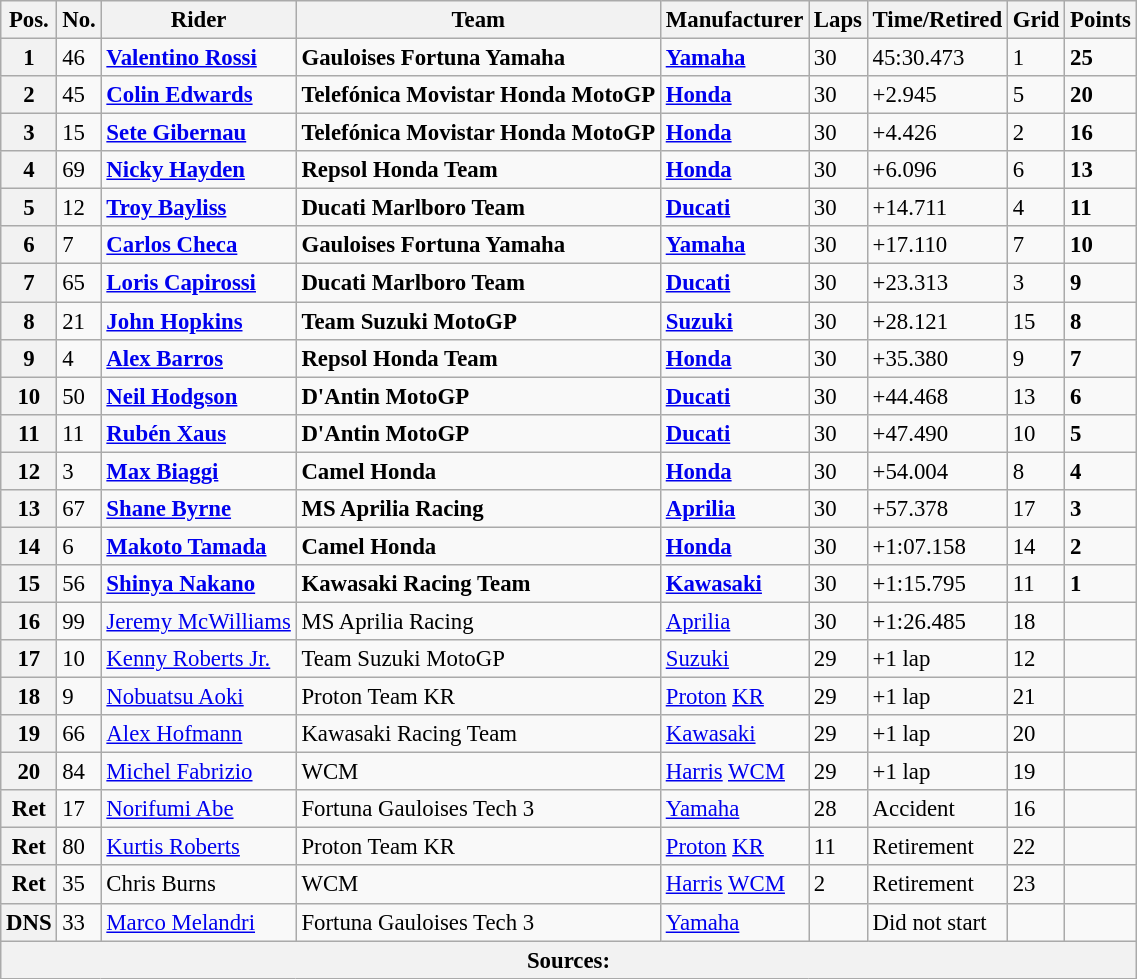<table class="wikitable" style="font-size: 95%;">
<tr>
<th>Pos.</th>
<th>No.</th>
<th>Rider</th>
<th>Team</th>
<th>Manufacturer</th>
<th>Laps</th>
<th>Time/Retired</th>
<th>Grid</th>
<th>Points</th>
</tr>
<tr>
<th>1</th>
<td>46</td>
<td> <strong><a href='#'>Valentino Rossi</a></strong></td>
<td><strong>Gauloises Fortuna Yamaha</strong></td>
<td><strong><a href='#'>Yamaha</a></strong></td>
<td>30</td>
<td>45:30.473</td>
<td>1</td>
<td><strong>25</strong></td>
</tr>
<tr>
<th>2</th>
<td>45</td>
<td> <strong><a href='#'>Colin Edwards</a></strong></td>
<td><strong>Telefónica Movistar Honda MotoGP</strong></td>
<td><strong><a href='#'>Honda</a></strong></td>
<td>30</td>
<td>+2.945</td>
<td>5</td>
<td><strong>20</strong></td>
</tr>
<tr>
<th>3</th>
<td>15</td>
<td> <strong><a href='#'>Sete Gibernau</a></strong></td>
<td><strong>Telefónica Movistar Honda MotoGP</strong></td>
<td><strong><a href='#'>Honda</a></strong></td>
<td>30</td>
<td>+4.426</td>
<td>2</td>
<td><strong>16</strong></td>
</tr>
<tr>
<th>4</th>
<td>69</td>
<td> <strong><a href='#'>Nicky Hayden</a></strong></td>
<td><strong>Repsol Honda Team</strong></td>
<td><strong><a href='#'>Honda</a></strong></td>
<td>30</td>
<td>+6.096</td>
<td>6</td>
<td><strong>13</strong></td>
</tr>
<tr>
<th>5</th>
<td>12</td>
<td> <strong><a href='#'>Troy Bayliss</a></strong></td>
<td><strong>Ducati Marlboro Team</strong></td>
<td><strong><a href='#'>Ducati</a></strong></td>
<td>30</td>
<td>+14.711</td>
<td>4</td>
<td><strong>11</strong></td>
</tr>
<tr>
<th>6</th>
<td>7</td>
<td> <strong><a href='#'>Carlos Checa</a></strong></td>
<td><strong>Gauloises Fortuna Yamaha</strong></td>
<td><strong><a href='#'>Yamaha</a></strong></td>
<td>30</td>
<td>+17.110</td>
<td>7</td>
<td><strong>10</strong></td>
</tr>
<tr>
<th>7</th>
<td>65</td>
<td> <strong><a href='#'>Loris Capirossi</a></strong></td>
<td><strong>Ducati Marlboro Team</strong></td>
<td><strong><a href='#'>Ducati</a></strong></td>
<td>30</td>
<td>+23.313</td>
<td>3</td>
<td><strong>9</strong></td>
</tr>
<tr>
<th>8</th>
<td>21</td>
<td> <strong><a href='#'>John Hopkins</a></strong></td>
<td><strong>Team Suzuki MotoGP</strong></td>
<td><strong><a href='#'>Suzuki</a></strong></td>
<td>30</td>
<td>+28.121</td>
<td>15</td>
<td><strong>8</strong></td>
</tr>
<tr>
<th>9</th>
<td>4</td>
<td> <strong><a href='#'>Alex Barros</a></strong></td>
<td><strong>Repsol Honda Team</strong></td>
<td><strong><a href='#'>Honda</a></strong></td>
<td>30</td>
<td>+35.380</td>
<td>9</td>
<td><strong>7</strong></td>
</tr>
<tr>
<th>10</th>
<td>50</td>
<td> <strong><a href='#'>Neil Hodgson</a></strong></td>
<td><strong>D'Antin MotoGP</strong></td>
<td><strong><a href='#'>Ducati</a></strong></td>
<td>30</td>
<td>+44.468</td>
<td>13</td>
<td><strong>6</strong></td>
</tr>
<tr>
<th>11</th>
<td>11</td>
<td> <strong><a href='#'>Rubén Xaus</a></strong></td>
<td><strong>D'Antin MotoGP</strong></td>
<td><strong><a href='#'>Ducati</a></strong></td>
<td>30</td>
<td>+47.490</td>
<td>10</td>
<td><strong>5</strong></td>
</tr>
<tr>
<th>12</th>
<td>3</td>
<td> <strong><a href='#'>Max Biaggi</a></strong></td>
<td><strong>Camel Honda</strong></td>
<td><strong><a href='#'>Honda</a></strong></td>
<td>30</td>
<td>+54.004</td>
<td>8</td>
<td><strong>4</strong></td>
</tr>
<tr>
<th>13</th>
<td>67</td>
<td> <strong><a href='#'>Shane Byrne</a></strong></td>
<td><strong>MS Aprilia Racing</strong></td>
<td><strong><a href='#'>Aprilia</a></strong></td>
<td>30</td>
<td>+57.378</td>
<td>17</td>
<td><strong>3</strong></td>
</tr>
<tr>
<th>14</th>
<td>6</td>
<td> <strong><a href='#'>Makoto Tamada</a></strong></td>
<td><strong>Camel Honda</strong></td>
<td><strong><a href='#'>Honda</a></strong></td>
<td>30</td>
<td>+1:07.158</td>
<td>14</td>
<td><strong>2</strong></td>
</tr>
<tr>
<th>15</th>
<td>56</td>
<td> <strong><a href='#'>Shinya Nakano</a></strong></td>
<td><strong>Kawasaki Racing Team</strong></td>
<td><strong><a href='#'>Kawasaki</a></strong></td>
<td>30</td>
<td>+1:15.795</td>
<td>11</td>
<td><strong>1</strong></td>
</tr>
<tr>
<th>16</th>
<td>99</td>
<td> <a href='#'>Jeremy McWilliams</a></td>
<td>MS Aprilia Racing</td>
<td><a href='#'>Aprilia</a></td>
<td>30</td>
<td>+1:26.485</td>
<td>18</td>
<td></td>
</tr>
<tr>
<th>17</th>
<td>10</td>
<td> <a href='#'>Kenny Roberts Jr.</a></td>
<td>Team Suzuki MotoGP</td>
<td><a href='#'>Suzuki</a></td>
<td>29</td>
<td>+1 lap</td>
<td>12</td>
<td></td>
</tr>
<tr>
<th>18</th>
<td>9</td>
<td> <a href='#'>Nobuatsu Aoki</a></td>
<td>Proton Team KR</td>
<td><a href='#'>Proton</a> <a href='#'>KR</a></td>
<td>29</td>
<td>+1 lap</td>
<td>21</td>
<td></td>
</tr>
<tr>
<th>19</th>
<td>66</td>
<td> <a href='#'>Alex Hofmann</a></td>
<td>Kawasaki Racing Team</td>
<td><a href='#'>Kawasaki</a></td>
<td>29</td>
<td>+1 lap</td>
<td>20</td>
<td></td>
</tr>
<tr>
<th>20</th>
<td>84</td>
<td> <a href='#'>Michel Fabrizio</a></td>
<td>WCM</td>
<td><a href='#'>Harris</a> <a href='#'>WCM</a></td>
<td>29</td>
<td>+1 lap</td>
<td>19</td>
<td></td>
</tr>
<tr>
<th>Ret</th>
<td>17</td>
<td> <a href='#'>Norifumi Abe</a></td>
<td>Fortuna Gauloises Tech 3</td>
<td><a href='#'>Yamaha</a></td>
<td>28</td>
<td>Accident</td>
<td>16</td>
<td></td>
</tr>
<tr>
<th>Ret</th>
<td>80</td>
<td> <a href='#'>Kurtis Roberts</a></td>
<td>Proton Team KR</td>
<td><a href='#'>Proton</a> <a href='#'>KR</a></td>
<td>11</td>
<td>Retirement</td>
<td>22</td>
<td></td>
</tr>
<tr>
<th>Ret</th>
<td>35</td>
<td> Chris Burns</td>
<td>WCM</td>
<td><a href='#'>Harris</a> <a href='#'>WCM</a></td>
<td>2</td>
<td>Retirement</td>
<td>23</td>
<td></td>
</tr>
<tr>
<th>DNS</th>
<td>33</td>
<td> <a href='#'>Marco Melandri</a></td>
<td>Fortuna Gauloises Tech 3</td>
<td><a href='#'>Yamaha</a></td>
<td></td>
<td>Did not start</td>
<td></td>
<td></td>
</tr>
<tr>
<th colspan=9>Sources:</th>
</tr>
</table>
